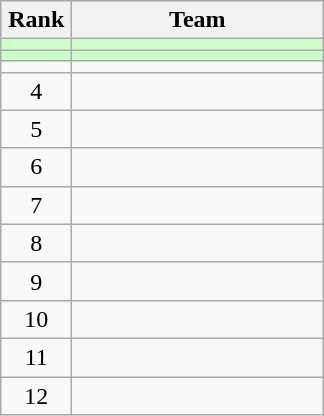<table class="wikitable" style="text-align: center;">
<tr>
<th width=40>Rank</th>
<th width=160>Team</th>
</tr>
<tr bgcolor=#ccffcc>
<td></td>
<td align=left></td>
</tr>
<tr bgcolor=#ccffcc>
<td></td>
<td align=left></td>
</tr>
<tr>
<td></td>
<td align=left></td>
</tr>
<tr>
<td>4</td>
<td align=left></td>
</tr>
<tr>
<td>5</td>
<td align=left></td>
</tr>
<tr>
<td>6</td>
<td align=left></td>
</tr>
<tr>
<td>7</td>
<td align=left></td>
</tr>
<tr>
<td>8</td>
<td align=left></td>
</tr>
<tr>
<td>9</td>
<td align=left></td>
</tr>
<tr>
<td>10</td>
<td align=left></td>
</tr>
<tr>
<td>11</td>
<td align=left></td>
</tr>
<tr>
<td>12</td>
<td align=left></td>
</tr>
</table>
